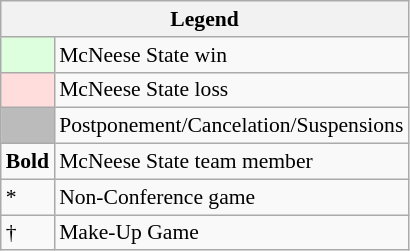<table class="wikitable" style="font-size:90%">
<tr>
<th colspan="2">Legend</th>
</tr>
<tr>
<td bgcolor="#ddffdd"> </td>
<td>McNeese State win</td>
</tr>
<tr>
<td bgcolor="#ffdddd"> </td>
<td>McNeese State loss</td>
</tr>
<tr>
<td bgcolor="#bbbbbb"> </td>
<td>Postponement/Cancelation/Suspensions</td>
</tr>
<tr>
<td><strong>Bold</strong></td>
<td>McNeese State team member</td>
</tr>
<tr>
<td>*</td>
<td>Non-Conference game</td>
</tr>
<tr>
<td>†</td>
<td>Make-Up Game</td>
</tr>
</table>
